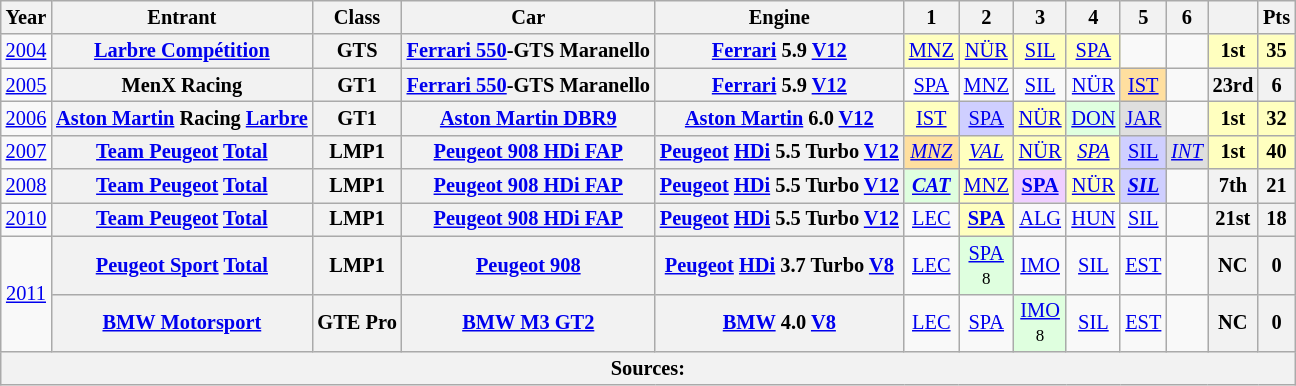<table class="wikitable" style="text-align:center; font-size:85%">
<tr>
<th>Year</th>
<th>Entrant</th>
<th>Class</th>
<th>Car</th>
<th>Engine</th>
<th>1</th>
<th>2</th>
<th>3</th>
<th>4</th>
<th>5</th>
<th>6</th>
<th></th>
<th>Pts</th>
</tr>
<tr>
<td><a href='#'>2004</a></td>
<th nowrap><a href='#'>Larbre Compétition</a></th>
<th>GTS</th>
<th nowrap><a href='#'>Ferrari 550</a>-GTS Maranello</th>
<th nowrap><a href='#'>Ferrari</a> 5.9 <a href='#'>V12</a></th>
<td style="background:#FFFFBF;"><a href='#'>MNZ</a><br></td>
<td style="background:#FFFFBF;"><a href='#'>NÜR</a><br></td>
<td style="background:#FFFFBF;"><a href='#'>SIL</a><br></td>
<td style="background:#FFFFBF;"><a href='#'>SPA</a><br></td>
<td></td>
<td></td>
<th style="background:#FFFFBF;">1st</th>
<th style="background:#FFFFBF;">35</th>
</tr>
<tr>
<td><a href='#'>2005</a></td>
<th nowrap>MenX Racing</th>
<th>GT1</th>
<th nowrap><a href='#'>Ferrari 550</a>-GTS Maranello</th>
<th nowrap><a href='#'>Ferrari</a> 5.9 <a href='#'>V12</a></th>
<td><a href='#'>SPA</a></td>
<td><a href='#'>MNZ</a></td>
<td><a href='#'>SIL</a></td>
<td><a href='#'>NÜR</a></td>
<td style="background:#FFDF9F;"><a href='#'>IST</a><br></td>
<td></td>
<th>23rd</th>
<th>6</th>
</tr>
<tr>
<td><a href='#'>2006</a></td>
<th nowrap><a href='#'>Aston Martin</a> Racing <a href='#'>Larbre</a></th>
<th>GT1</th>
<th nowrap><a href='#'>Aston Martin DBR9</a></th>
<th nowrap><a href='#'>Aston Martin</a> 6.0 <a href='#'>V12</a></th>
<td style="background:#FFFFBF;"><a href='#'>IST</a><br></td>
<td style="background:#CFCFFF;"><a href='#'>SPA</a><br></td>
<td style="background:#FFFFBF;"><a href='#'>NÜR</a><br></td>
<td style="background:#DFFFDF;"><a href='#'>DON</a><br></td>
<td style="background:#DFDFDF;"><a href='#'>JAR</a><br></td>
<td></td>
<th style="background:#FFFFBF;">1st</th>
<th style="background:#FFFFBF;">32</th>
</tr>
<tr>
<td><a href='#'>2007</a></td>
<th nowrap><a href='#'>Team Peugeot</a> <a href='#'>Total</a></th>
<th>LMP1</th>
<th nowrap><a href='#'>Peugeot 908 HDi FAP</a></th>
<th nowrap><a href='#'>Peugeot</a> <a href='#'>HDi</a> 5.5 Turbo <a href='#'>V12</a></th>
<td style="background:#FFDF9F;"><em><a href='#'>MNZ</a></em><br></td>
<td style="background:#FFFFBF;"><em><a href='#'>VAL</a></em><br></td>
<td style="background:#FFFFBF;"><a href='#'>NÜR</a><br></td>
<td style="background:#FFFFBF;"><em><a href='#'>SPA</a></em><br></td>
<td style="background:#CFCFFF;"><a href='#'>SIL</a><br></td>
<td style="background:#DFDFDF;"><em><a href='#'>INT</a></em><br></td>
<th style="background:#FFFFBF;">1st</th>
<th style="background:#FFFFBF;">40</th>
</tr>
<tr>
<td><a href='#'>2008</a></td>
<th nowrap><a href='#'>Team Peugeot</a> <a href='#'>Total</a></th>
<th>LMP1</th>
<th nowrap><a href='#'>Peugeot 908 HDi FAP</a></th>
<th nowrap><a href='#'>Peugeot</a> <a href='#'>HDi</a> 5.5 Turbo <a href='#'>V12</a></th>
<td style="background:#DFFFDF;"><strong><em><a href='#'>CAT</a></em></strong><br></td>
<td style="background:#FFFFBF;"><a href='#'>MNZ</a><br></td>
<td style="background:#efcfff;"><strong><a href='#'>SPA</a></strong><br></td>
<td style="background:#FFFFBF;"><a href='#'>NÜR</a><br></td>
<td style="background:#CFCFFF;"><strong><em><a href='#'>SIL</a></em></strong><br></td>
<td></td>
<th>7th</th>
<th>21</th>
</tr>
<tr>
<td><a href='#'>2010</a></td>
<th nowrap><a href='#'>Team Peugeot</a> <a href='#'>Total</a></th>
<th>LMP1</th>
<th nowrap><a href='#'>Peugeot 908 HDi FAP</a></th>
<th nowrap><a href='#'>Peugeot</a> <a href='#'>HDi</a> 5.5 Turbo <a href='#'>V12</a></th>
<td><a href='#'>LEC</a></td>
<td style="background:#FFFFBF;"><strong><a href='#'>SPA</a></strong><br></td>
<td><a href='#'>ALG</a></td>
<td><a href='#'>HUN</a></td>
<td><a href='#'>SIL</a></td>
<td></td>
<th>21st</th>
<th>18</th>
</tr>
<tr>
<td rowspan=2><a href='#'>2011</a></td>
<th nowrap><a href='#'>Peugeot Sport</a> <a href='#'>Total</a></th>
<th>LMP1</th>
<th nowrap><a href='#'>Peugeot 908</a></th>
<th nowrap><a href='#'>Peugeot</a> <a href='#'>HDi</a> 3.7 Turbo <a href='#'>V8</a></th>
<td><a href='#'>LEC</a></td>
<td style="background:#DFFFDF;"><a href='#'>SPA</a><br><small>8</small></td>
<td><a href='#'>IMO</a></td>
<td><a href='#'>SIL</a></td>
<td><a href='#'>EST</a></td>
<td></td>
<th>NC</th>
<th>0</th>
</tr>
<tr>
<th><a href='#'>BMW Motorsport</a></th>
<th nowrap>GTE Pro</th>
<th nowrap><a href='#'>BMW M3 GT2</a></th>
<th nowrap><a href='#'>BMW</a> 4.0 <a href='#'>V8</a></th>
<td><a href='#'>LEC</a></td>
<td><a href='#'>SPA</a></td>
<td style="background:#DFFFDF;"><a href='#'>IMO</a><br><small>8</small></td>
<td><a href='#'>SIL</a></td>
<td><a href='#'>EST</a></td>
<td></td>
<th>NC</th>
<th>0</th>
</tr>
<tr>
<th colspan="13">Sources:</th>
</tr>
</table>
